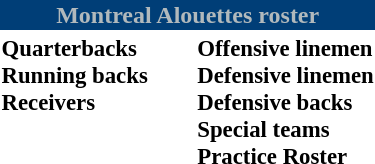<table class="toccolours" style="text-align: left;">
<tr>
<th colspan="7" style="background-color: #003E77; color:#B1B9BC; text-align:center"><strong>Montreal Alouettes roster</strong></th>
</tr>
<tr>
<td style="font-size: 95%;" valign="top"><strong>Quarterbacks</strong><br><strong>Running backs</strong><br><strong>Receivers</strong></td>
<td style="width: 25px;"></td>
<td style="font-size: 95%;" valign="top"><strong>Offensive linemen</strong><br><strong>Defensive linemen</strong><br><strong>Defensive backs</strong><br><strong>Special teams</strong><br><strong>Practice Roster</strong></td>
</tr>
<tr>
</tr>
</table>
